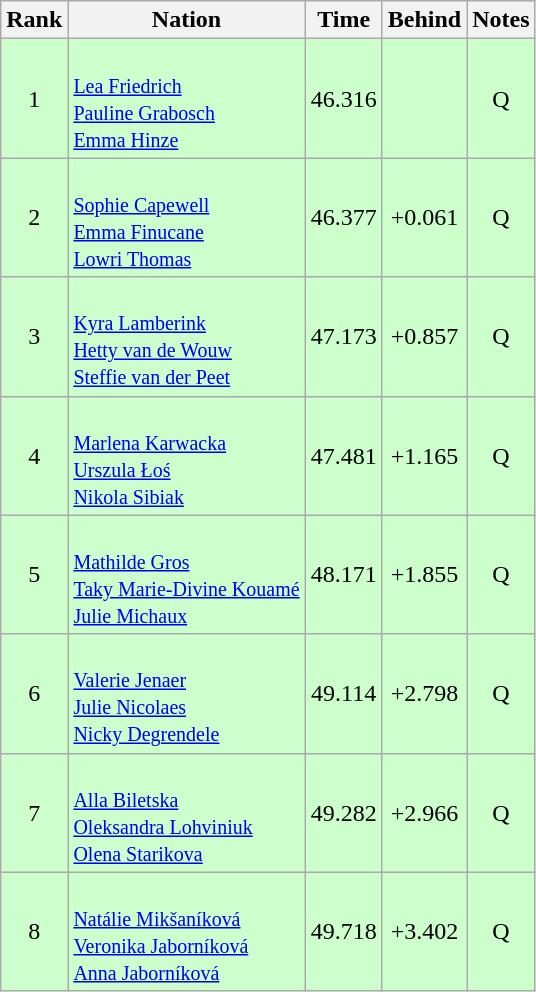<table class="wikitable sortable" style="text-align:center">
<tr>
<th>Rank</th>
<th>Nation</th>
<th>Time</th>
<th>Behind</th>
<th>Notes</th>
</tr>
<tr bgcolor=ccffcc>
<td>1</td>
<td align=left><br><small><a href='#'>Lea Friedrich</a><br><a href='#'>Pauline Grabosch</a><br><a href='#'>Emma Hinze</a></small></td>
<td>46.316</td>
<td></td>
<td>Q</td>
</tr>
<tr bgcolor=ccffcc>
<td>2</td>
<td align=left><br><small><a href='#'>Sophie Capewell</a><br><a href='#'>Emma Finucane</a><br><a href='#'>Lowri Thomas</a></small></td>
<td>46.377</td>
<td>+0.061</td>
<td>Q</td>
</tr>
<tr bgcolor=ccffcc>
<td>3</td>
<td align=left><br><small><a href='#'>Kyra Lamberink</a><br><a href='#'>Hetty van de Wouw</a><br><a href='#'>Steffie van der Peet</a></small></td>
<td>47.173</td>
<td>+0.857</td>
<td>Q</td>
</tr>
<tr bgcolor=ccffcc>
<td>4</td>
<td align=left><br><small><a href='#'>Marlena Karwacka</a><br><a href='#'>Urszula Łoś</a><br><a href='#'>Nikola Sibiak</a></small></td>
<td>47.481</td>
<td>+1.165</td>
<td>Q</td>
</tr>
<tr bgcolor=ccffcc>
<td>5</td>
<td align=left><br><small><a href='#'>Mathilde Gros</a><br><a href='#'>Taky Marie-Divine Kouamé</a><br><a href='#'>Julie Michaux</a></small></td>
<td>48.171</td>
<td>+1.855</td>
<td>Q</td>
</tr>
<tr bgcolor=ccffcc>
<td>6</td>
<td align=left><br><small><a href='#'>Valerie Jenaer</a><br><a href='#'>Julie Nicolaes</a><br><a href='#'>Nicky Degrendele</a></small></td>
<td>49.114</td>
<td>+2.798</td>
<td>Q</td>
</tr>
<tr bgcolor=ccffcc>
<td>7</td>
<td align=left><br><small><a href='#'>Alla Biletska</a><br><a href='#'>Oleksandra Lohviniuk</a><br><a href='#'>Olena Starikova</a></small></td>
<td>49.282</td>
<td>+2.966</td>
<td>Q</td>
</tr>
<tr bgcolor=ccffcc>
<td>8</td>
<td align=left><br><small><a href='#'>Natálie Mikšaníková</a><br><a href='#'>Veronika Jaborníková</a><br><a href='#'>Anna Jaborníková</a></small></td>
<td>49.718</td>
<td>+3.402</td>
<td>Q</td>
</tr>
</table>
